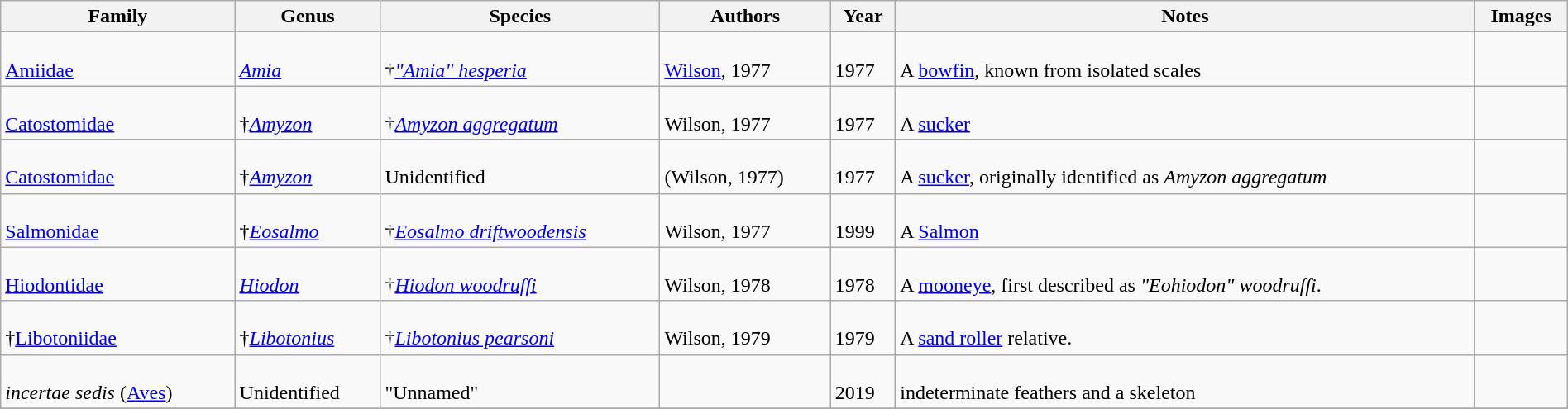<table class="wikitable sortable"  style="margin:auto; width:100%;">
<tr>
<th>Family</th>
<th>Genus</th>
<th>Species</th>
<th>Authors</th>
<th>Year</th>
<th>Notes</th>
<th>Images</th>
</tr>
<tr>
<td><br><a href='#'>Amiidae</a></td>
<td><br><em><a href='#'>Amia</a></em></td>
<td><br>†<em><a href='#'>"Amia" hesperia</a></em></td>
<td><br><a href='#'>Wilson</a>, 1977</td>
<td><br>1977</td>
<td><br>A <a href='#'>bowfin</a>, known from isolated scales</td>
<td><br></td>
</tr>
<tr>
<td><br><a href='#'>Catostomidae</a></td>
<td><br>†<em><a href='#'>Amyzon</a></em></td>
<td><br>†<em><a href='#'>Amyzon aggregatum</a></em></td>
<td><br>Wilson, 1977</td>
<td><br>1977</td>
<td><br>A <a href='#'>sucker</a></td>
<td><br></td>
</tr>
<tr>
<td><br><a href='#'>Catostomidae</a></td>
<td><br>†<em><a href='#'>Amyzon</a></em></td>
<td><br>Unidentified</td>
<td><br>(Wilson, 1977)</td>
<td><br>1977</td>
<td><br>A <a href='#'>sucker</a>, originally identified as <em>Amyzon aggregatum</em></td>
<td></td>
</tr>
<tr>
<td><br><a href='#'>Salmonidae</a></td>
<td><br>†<em><a href='#'>Eosalmo</a></em></td>
<td><br>†<em><a href='#'>Eosalmo driftwoodensis</a></em></td>
<td><br>Wilson, 1977</td>
<td><br>1999</td>
<td><br>A <a href='#'>Salmon</a></td>
<td><br></td>
</tr>
<tr>
<td><br><a href='#'>Hiodontidae</a></td>
<td><br><em><a href='#'>Hiodon</a></em></td>
<td><br>†<em><a href='#'>Hiodon woodruffi</a></em></td>
<td><br>Wilson, 1978</td>
<td><br>1978</td>
<td><br>A <a href='#'>mooneye</a>, first described as <em>"Eohiodon" woodruffi</em>.</td>
<td><br></td>
</tr>
<tr>
<td><br>†<a href='#'>Libotoniidae</a></td>
<td><br>†<em><a href='#'>Libotonius</a></em></td>
<td><br>†<em><a href='#'>Libotonius pearsoni</a></em></td>
<td><br>Wilson, 1979</td>
<td><br>1979</td>
<td><br>A <a href='#'>sand roller</a> relative.</td>
<td><br></td>
</tr>
<tr>
<td><br><em>incertae sedis</em> (<a href='#'>Aves</a>)</td>
<td><br>Unidentified</td>
<td><br>"Unnamed"</td>
<td></td>
<td><br>2019</td>
<td><br>indeterminate feathers and a skeleton</td>
<td><br></td>
</tr>
<tr>
</tr>
</table>
